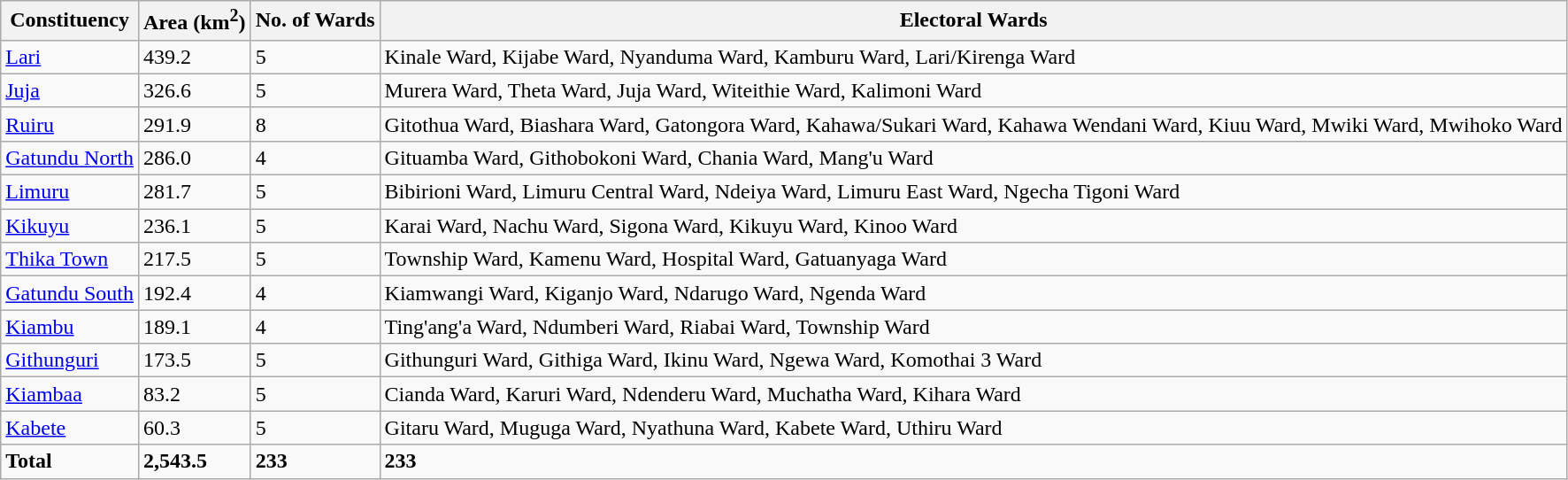<table class="wikitable">
<tr>
<th>Constituency</th>
<th>Area (km<sup>2</sup>)</th>
<th>No. of Wards</th>
<th>Electoral Wards</th>
</tr>
<tr>
<td><a href='#'>Lari</a></td>
<td>439.2</td>
<td>5</td>
<td>Kinale Ward, Kijabe Ward, Nyanduma Ward, Kamburu Ward, Lari/Kirenga Ward</td>
</tr>
<tr>
<td><a href='#'>Juja</a></td>
<td>326.6</td>
<td>5</td>
<td>Murera Ward, Theta Ward, Juja Ward, Witeithie Ward, Kalimoni Ward</td>
</tr>
<tr>
<td><a href='#'>Ruiru</a></td>
<td>291.9</td>
<td>8</td>
<td>Gitothua Ward, Biashara Ward, Gatongora Ward, Kahawa/Sukari Ward, Kahawa Wendani Ward, Kiuu Ward, Mwiki Ward, Mwihoko Ward</td>
</tr>
<tr>
<td><a href='#'>Gatundu North</a></td>
<td>286.0</td>
<td>4</td>
<td>Gituamba Ward, Githobokoni Ward, Chania Ward, Mang'u Ward</td>
</tr>
<tr>
<td><a href='#'>Limuru</a></td>
<td>281.7</td>
<td>5</td>
<td>Bibirioni Ward, Limuru Central Ward, Ndeiya Ward, Limuru East Ward, Ngecha Tigoni Ward</td>
</tr>
<tr>
<td><a href='#'>Kikuyu</a></td>
<td>236.1</td>
<td>5</td>
<td>Karai Ward, Nachu Ward, Sigona Ward, Kikuyu Ward, Kinoo Ward</td>
</tr>
<tr>
<td><a href='#'>Thika Town</a></td>
<td>217.5</td>
<td>5</td>
<td>Township Ward, Kamenu Ward, Hospital Ward, Gatuanyaga Ward</td>
</tr>
<tr>
<td><a href='#'>Gatundu South</a></td>
<td>192.4</td>
<td>4</td>
<td>Kiamwangi Ward, Kiganjo Ward, Ndarugo Ward, Ngenda Ward</td>
</tr>
<tr>
<td><a href='#'>Kiambu</a></td>
<td>189.1</td>
<td>4</td>
<td>Ting'ang'a Ward, Ndumberi Ward, Riabai Ward, Township Ward</td>
</tr>
<tr>
<td><a href='#'>Githunguri</a></td>
<td>173.5</td>
<td>5</td>
<td>Githunguri Ward, Githiga Ward, Ikinu Ward, Ngewa Ward, Komothai 3 Ward</td>
</tr>
<tr>
<td><a href='#'>Kiambaa</a></td>
<td>83.2</td>
<td>5</td>
<td>Cianda Ward, Karuri Ward, Ndenderu Ward, Muchatha Ward, Kihara Ward</td>
</tr>
<tr>
<td><a href='#'>Kabete</a></td>
<td>60.3</td>
<td>5</td>
<td>Gitaru Ward, Muguga Ward, Nyathuna Ward, Kabete Ward, Uthiru Ward</td>
</tr>
<tr>
<td><strong>Total</strong></td>
<td><strong>2,543.5</strong></td>
<td><strong>233</strong></td>
<td><strong>233</strong></td>
</tr>
</table>
